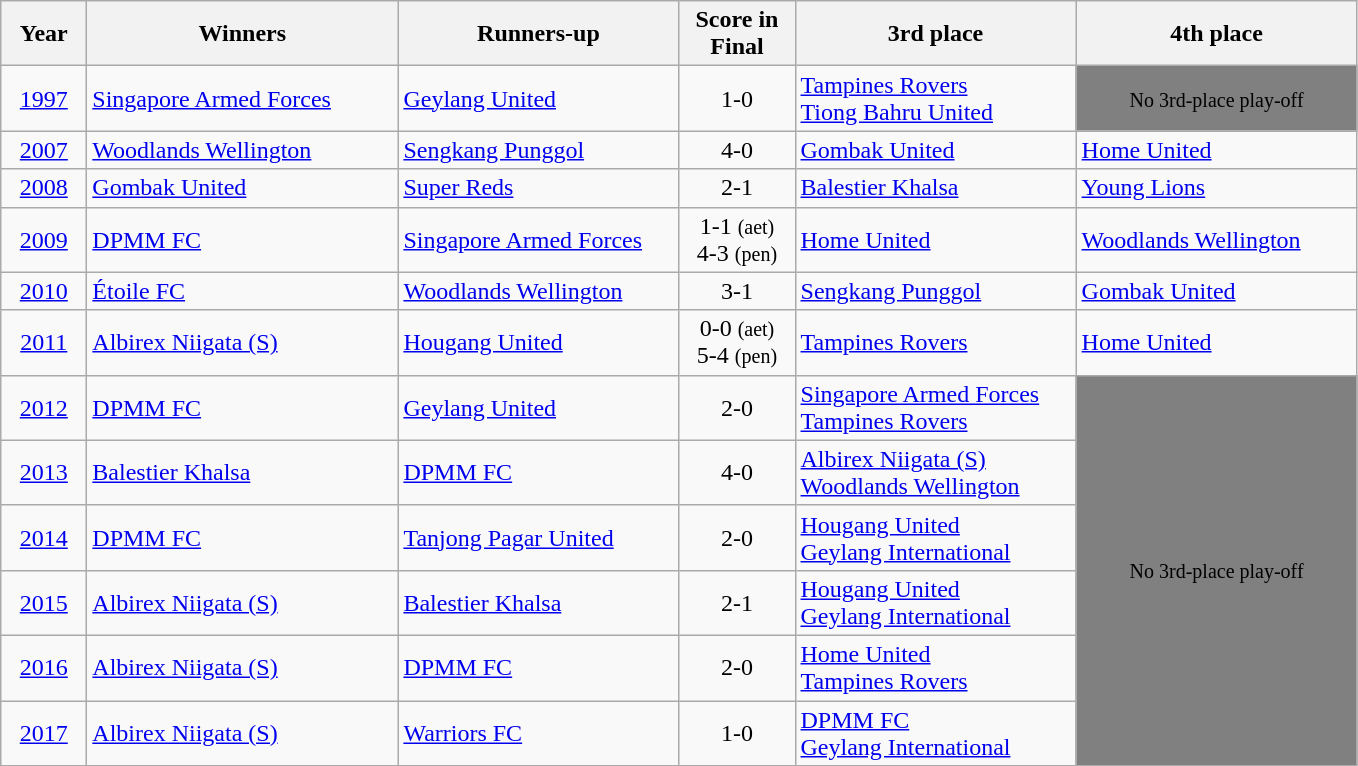<table class="wikitable">
<tr>
<th width='50'>Year</th>
<th width='200'>Winners</th>
<th width='180'>Runners-up</th>
<th width='70'>Score in<br>Final</th>
<th width='180'>3rd place</th>
<th width='180'>4th place</th>
</tr>
<tr>
<td align='center'><a href='#'>1997</a></td>
<td><a href='#'>Singapore Armed Forces</a></td>
<td><a href='#'>Geylang United</a></td>
<td align='center'>1-0</td>
<td><a href='#'>Tampines Rovers</a><br> <a href='#'>Tiong Bahru United</a></td>
<td align='center' bgcolor='grey'><small>No 3rd-place play-off</small></td>
</tr>
<tr>
<td align='center'><a href='#'>2007</a></td>
<td><a href='#'>Woodlands Wellington</a></td>
<td><a href='#'>Sengkang Punggol</a></td>
<td align='center'>4-0</td>
<td><a href='#'>Gombak United</a></td>
<td><a href='#'>Home United</a></td>
</tr>
<tr>
<td align='center'><a href='#'>2008</a></td>
<td><a href='#'>Gombak United</a></td>
<td> <a href='#'>Super Reds</a></td>
<td align='center'>2-1</td>
<td><a href='#'>Balestier Khalsa</a></td>
<td> <a href='#'>Young Lions</a></td>
</tr>
<tr>
<td align='center'><a href='#'>2009</a></td>
<td> <a href='#'>DPMM FC</a></td>
<td><a href='#'>Singapore Armed Forces</a></td>
<td align='center'>1-1 <small>(aet)</small><br>4-3 <small>(pen)</small></td>
<td><a href='#'>Home United</a></td>
<td><a href='#'>Woodlands Wellington</a></td>
</tr>
<tr>
<td align='center'><a href='#'>2010</a></td>
<td> <a href='#'>Étoile FC</a></td>
<td><a href='#'>Woodlands Wellington</a></td>
<td align='center'>3-1</td>
<td><a href='#'>Sengkang Punggol</a></td>
<td><a href='#'>Gombak United</a></td>
</tr>
<tr>
<td align='center'><a href='#'>2011</a></td>
<td> <a href='#'>Albirex Niigata (S)</a></td>
<td><a href='#'>Hougang United</a></td>
<td align='center'>0-0 <small>(aet)</small><br>5-4 <small>(pen)</small></td>
<td><a href='#'>Tampines Rovers</a></td>
<td><a href='#'>Home United</a></td>
</tr>
<tr>
<td align='center'><a href='#'>2012</a></td>
<td> <a href='#'>DPMM FC</a></td>
<td><a href='#'>Geylang United</a></td>
<td align='center'>2-0</td>
<td><a href='#'>Singapore Armed Forces</a><br> <a href='#'>Tampines Rovers</a></td>
<td rowspan = 6; align='center' bgcolor='grey'><small>No 3rd-place play-off</small></td>
</tr>
<tr>
<td align='center'><a href='#'>2013</a></td>
<td><a href='#'>Balestier Khalsa</a></td>
<td> <a href='#'>DPMM FC</a></td>
<td align='center'>4-0</td>
<td> <a href='#'>Albirex Niigata (S)</a><br><a href='#'>Woodlands Wellington</a></td>
</tr>
<tr>
<td align='center'><a href='#'>2014</a></td>
<td> <a href='#'>DPMM FC</a></td>
<td><a href='#'>Tanjong Pagar United</a></td>
<td align='center'>2-0</td>
<td><a href='#'>Hougang United</a><br><a href='#'>Geylang International</a></td>
</tr>
<tr>
<td align='center'><a href='#'>2015</a></td>
<td> <a href='#'>Albirex Niigata (S)</a></td>
<td><a href='#'>Balestier Khalsa</a></td>
<td align='center'>2-1</td>
<td><a href='#'>Hougang United</a><br> <a href='#'>Geylang International</a></td>
</tr>
<tr>
<td align='center'><a href='#'>2016</a></td>
<td> <a href='#'>Albirex Niigata (S)</a></td>
<td> <a href='#'>DPMM FC</a></td>
<td align='center'>2-0</td>
<td><a href='#'>Home United</a><br> <a href='#'>Tampines Rovers</a></td>
</tr>
<tr>
<td align='center'><a href='#'>2017</a></td>
<td> <a href='#'>Albirex Niigata (S)</a></td>
<td><a href='#'>Warriors FC</a></td>
<td align='center'>1-0</td>
<td> <a href='#'>DPMM FC</a><br> <a href='#'>Geylang International</a></td>
</tr>
</table>
